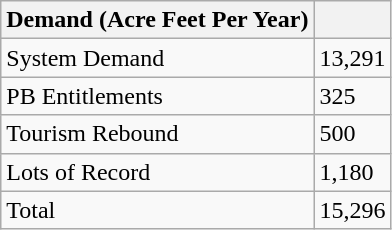<table class="wikitable">
<tr>
<th>Demand (Acre Feet Per Year)</th>
<th></th>
</tr>
<tr>
<td>System Demand</td>
<td>13,291</td>
</tr>
<tr>
<td>PB Entitlements</td>
<td>325</td>
</tr>
<tr>
<td>Tourism Rebound</td>
<td>500</td>
</tr>
<tr>
<td>Lots of Record</td>
<td>1,180</td>
</tr>
<tr>
<td>Total</td>
<td>15,296</td>
</tr>
</table>
